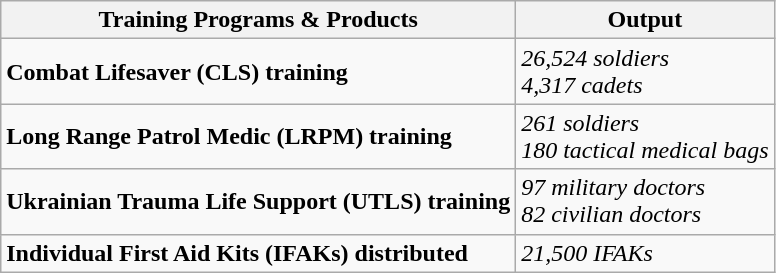<table class="wikitable">
<tr>
<th>Training Programs & Products</th>
<th>Output</th>
</tr>
<tr>
<td><strong>Combat Lifesaver (CLS) training</strong></td>
<td><em>26,524 soldiers</em><br><em>4,317 cadets</em></td>
</tr>
<tr>
<td><strong>Long Range Patrol Medic (LRPM) training</strong></td>
<td><em>261 soldiers</em><br><em>180 tactical medical bags</em></td>
</tr>
<tr>
<td><strong>Ukrainian Trauma Life Support (UTLS) training</strong></td>
<td><em>97 military doctors</em><br><em>82 civilian doctors</em></td>
</tr>
<tr>
<td><strong>Individual First Aid Kits (IFAKs) distributed</strong></td>
<td><em>21,500 IFAKs</em></td>
</tr>
</table>
